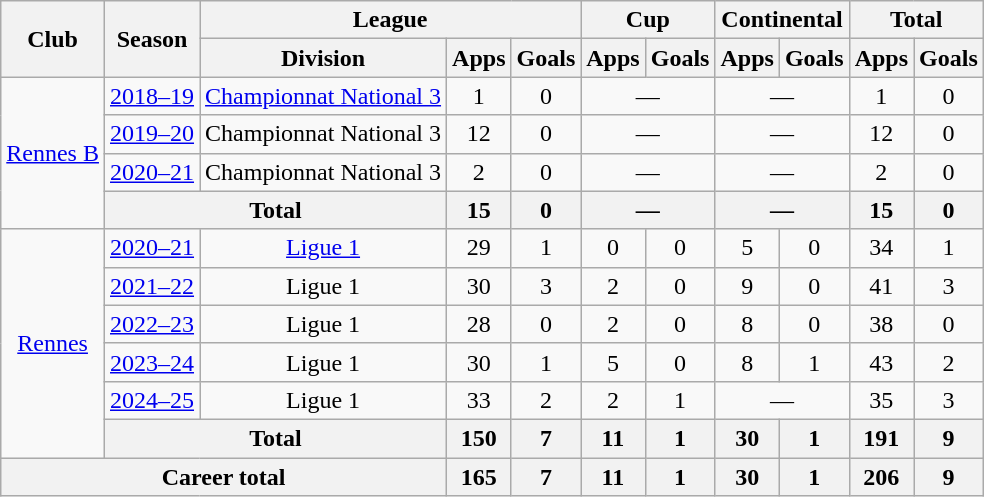<table class="wikitable" style="text-align: center;">
<tr>
<th rowspan=2>Club</th>
<th rowspan=2>Season</th>
<th colspan=3>League</th>
<th colspan=2>Cup</th>
<th colspan=2>Continental</th>
<th colspan=2>Total</th>
</tr>
<tr>
<th>Division</th>
<th>Apps</th>
<th>Goals</th>
<th>Apps</th>
<th>Goals</th>
<th>Apps</th>
<th>Goals</th>
<th>Apps</th>
<th>Goals</th>
</tr>
<tr>
<td rowspan="4"><a href='#'>Rennes B</a></td>
<td><a href='#'>2018–19</a></td>
<td><a href='#'>Championnat National 3</a></td>
<td>1</td>
<td>0</td>
<td colspan="2">—</td>
<td colspan="2">—</td>
<td>1</td>
<td>0</td>
</tr>
<tr>
<td><a href='#'>2019–20</a></td>
<td>Championnat National 3</td>
<td>12</td>
<td>0</td>
<td colspan="2">—</td>
<td colspan="2">—</td>
<td>12</td>
<td>0</td>
</tr>
<tr>
<td><a href='#'>2020–21</a></td>
<td>Championnat National 3</td>
<td>2</td>
<td>0</td>
<td colspan="2">—</td>
<td colspan="2">—</td>
<td>2</td>
<td>0</td>
</tr>
<tr>
<th colspan="2">Total</th>
<th>15</th>
<th>0</th>
<th colspan="2">—</th>
<th colspan="2">—</th>
<th>15</th>
<th>0</th>
</tr>
<tr>
<td rowspan="6"><a href='#'>Rennes</a></td>
<td><a href='#'>2020–21</a></td>
<td><a href='#'>Ligue 1</a></td>
<td>29</td>
<td>1</td>
<td>0</td>
<td>0</td>
<td>5</td>
<td>0</td>
<td>34</td>
<td>1</td>
</tr>
<tr>
<td><a href='#'>2021–22</a></td>
<td>Ligue 1</td>
<td>30</td>
<td>3</td>
<td>2</td>
<td>0</td>
<td>9</td>
<td>0</td>
<td>41</td>
<td>3</td>
</tr>
<tr>
<td><a href='#'>2022–23</a></td>
<td>Ligue 1</td>
<td>28</td>
<td>0</td>
<td>2</td>
<td>0</td>
<td>8</td>
<td>0</td>
<td>38</td>
<td>0</td>
</tr>
<tr>
<td><a href='#'>2023–24</a></td>
<td>Ligue 1</td>
<td>30</td>
<td>1</td>
<td>5</td>
<td>0</td>
<td>8</td>
<td>1</td>
<td>43</td>
<td>2</td>
</tr>
<tr>
<td><a href='#'>2024–25</a></td>
<td>Ligue 1</td>
<td>33</td>
<td>2</td>
<td>2</td>
<td>1</td>
<td colspan="2">—</td>
<td>35</td>
<td>3</td>
</tr>
<tr>
<th colspan="2">Total</th>
<th>150</th>
<th>7</th>
<th>11</th>
<th>1</th>
<th>30</th>
<th>1</th>
<th>191</th>
<th>9</th>
</tr>
<tr>
<th colspan="3">Career total</th>
<th>165</th>
<th>7</th>
<th>11</th>
<th>1</th>
<th>30</th>
<th>1</th>
<th>206</th>
<th>9</th>
</tr>
</table>
